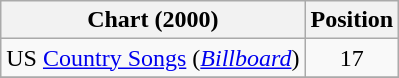<table class="wikitable sortable">
<tr>
<th scope="col">Chart (2000)</th>
<th scope="col">Position</th>
</tr>
<tr>
<td>US <a href='#'>Country Songs</a> (<em><a href='#'>Billboard</a></em>)</td>
<td align="center">17</td>
</tr>
<tr>
</tr>
</table>
